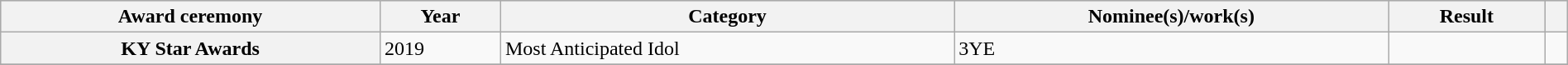<table class="wikitable sortable plainrowheaders" style="width: 100%;">
<tr style="background:#ccc; text-align:center;">
<th scope="col">Award ceremony</th>
<th scope="col">Year</th>
<th scope="col">Category</th>
<th scope="col">Nominee(s)/work(s)</th>
<th scope="col">Result</th>
<th scope="col" class="unsortable"></th>
</tr>
<tr>
<th scope="row">KY Star Awards</th>
<td>2019</td>
<td>Most Anticipated Idol</td>
<td>3YE</td>
<td></td>
<td></td>
</tr>
<tr>
</tr>
</table>
